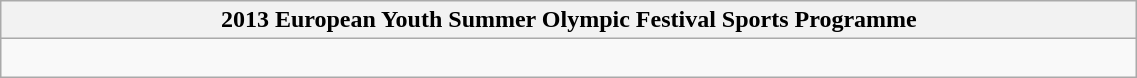<table class="wikitable" style="width: 60%;">
<tr>
<th>2013 European Youth Summer Olympic Festival Sports Programme</th>
</tr>
<tr>
<td><br></td>
</tr>
</table>
